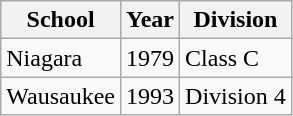<table class="wikitable">
<tr>
<th>School</th>
<th>Year</th>
<th>Division</th>
</tr>
<tr>
<td>Niagara</td>
<td>1979</td>
<td>Class C</td>
</tr>
<tr>
<td>Wausaukee</td>
<td>1993</td>
<td>Division 4</td>
</tr>
</table>
